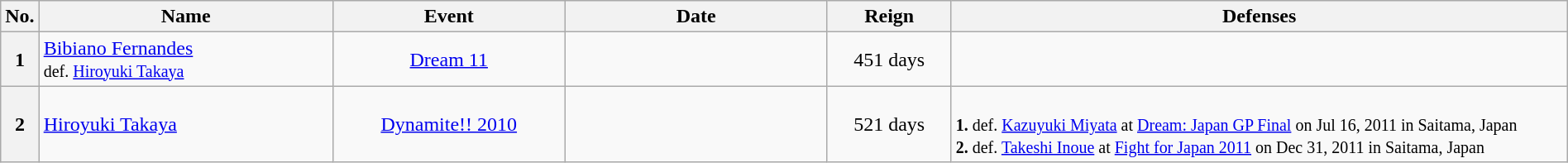<table class="wikitable" width=100%>
<tr>
<th width=1%>No.</th>
<th width=19%>Name</th>
<th width=15%>Event</th>
<th width=17%>Date</th>
<th width=8%>Reign</th>
<th width=40%>Defenses</th>
</tr>
<tr>
<th>1</th>
<td align=left> <a href='#'>Bibiano Fernandes</a><br><small>def. <a href='#'>Hiroyuki Takaya</a></small></td>
<td align=center><a href='#'>Dream 11</a><br></td>
<td align=center></td>
<td align="center">451 days</td>
<td><br></td>
</tr>
<tr>
<th>2</th>
<td align=left> <a href='#'>Hiroyuki Takaya</a></td>
<td align=center><a href='#'>Dynamite!! 2010</a><br></td>
<td align=center></td>
<td align="center">521 days<br></td>
<td><br><small><strong>1.</strong> def. <a href='#'>Kazuyuki Miyata</a> at <a href='#'>Dream: Japan GP Final</a> on Jul 16, 2011 in Saitama, Japan<br>
<strong>2.</strong> def. <a href='#'>Takeshi Inoue</a> at <a href='#'>Fight for Japan 2011</a> on Dec 31, 2011 in Saitama, Japan</small></td>
</tr>
</table>
